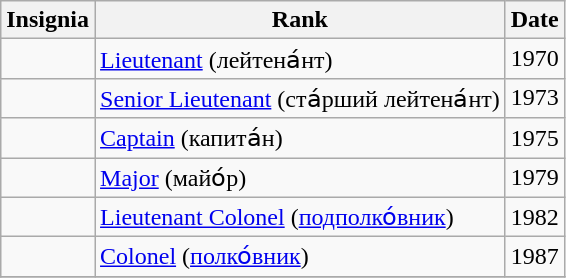<table class="wikitable">
<tr>
<th>Insignia</th>
<th>Rank</th>
<th>Date</th>
</tr>
<tr>
<td></td>
<td><a href='#'>Lieutenant</a> (лейтена́нт)</td>
<td>1970</td>
</tr>
<tr>
<td></td>
<td><a href='#'>Senior Lieutenant</a> (ста́рший лейтена́нт)</td>
<td>1973</td>
</tr>
<tr>
<td></td>
<td><a href='#'>Captain</a> (капита́н)</td>
<td>1975</td>
</tr>
<tr>
<td></td>
<td><a href='#'>Major</a> (майо́р)</td>
<td>1979</td>
</tr>
<tr>
<td></td>
<td><a href='#'>Lieutenant Colonel</a> (<a href='#'>подполко́вник</a>)</td>
<td>1982</td>
</tr>
<tr>
<td></td>
<td><a href='#'>Colonel</a> (<a href='#'>полко́вник</a>)</td>
<td>1987</td>
</tr>
<tr>
</tr>
</table>
